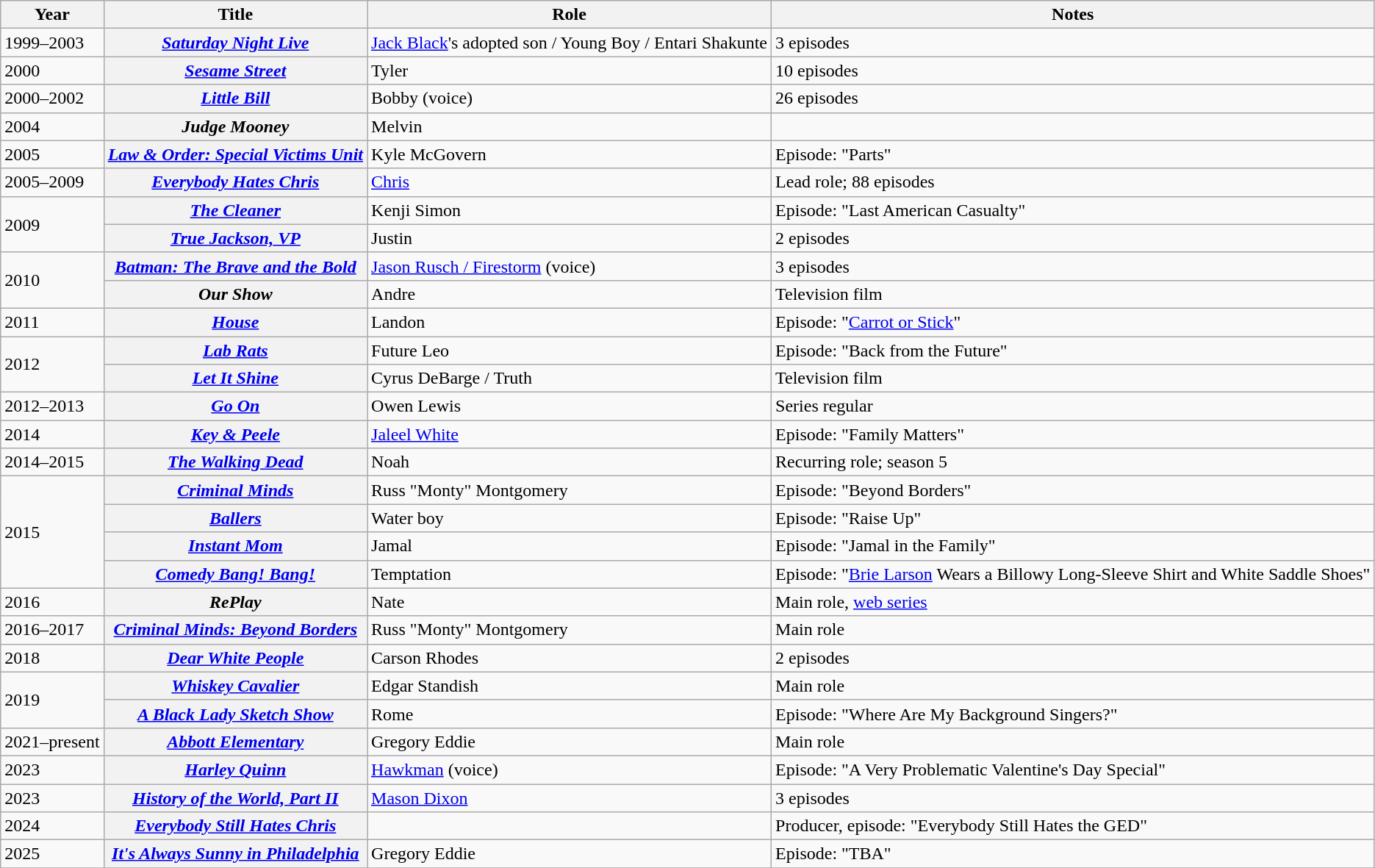<table class="wikitable plainrowheaders sortable">
<tr>
<th scope="col">Year</th>
<th scope="col">Title</th>
<th scope="col">Role</th>
<th scope="col" class="unsortable">Notes</th>
</tr>
<tr>
<td>1999–2003</td>
<th scope="row"><em><a href='#'>Saturday Night Live</a></em></th>
<td><a href='#'>Jack Black</a>'s adopted son / Young Boy / Entari Shakunte</td>
<td>3 episodes</td>
</tr>
<tr>
<td>2000</td>
<th scope="row"><em><a href='#'>Sesame Street</a></em></th>
<td>Tyler</td>
<td>10 episodes</td>
</tr>
<tr>
<td>2000–2002</td>
<th scope="row"><em><a href='#'>Little Bill</a></em></th>
<td>Bobby (voice)</td>
<td>26 episodes</td>
</tr>
<tr>
<td>2004</td>
<th scope="row"><em>Judge Mooney</em></th>
<td>Melvin</td>
<td></td>
</tr>
<tr>
<td>2005</td>
<th scope="row"><em><a href='#'>Law & Order: Special Victims Unit</a></em></th>
<td>Kyle McGovern</td>
<td>Episode: "Parts"</td>
</tr>
<tr>
<td>2005–2009</td>
<th scope="row"><em><a href='#'>Everybody Hates Chris</a></em></th>
<td><a href='#'>Chris</a></td>
<td>Lead role; 88 episodes</td>
</tr>
<tr>
<td rowspan=2>2009</td>
<th scope="row"><em><a href='#'>The Cleaner</a></em></th>
<td>Kenji Simon</td>
<td>Episode: "Last American Casualty"</td>
</tr>
<tr>
<th scope="row"><em><a href='#'>True Jackson, VP</a></em></th>
<td>Justin</td>
<td>2 episodes</td>
</tr>
<tr>
<td rowspan=2>2010</td>
<th scope="row"><em><a href='#'>Batman: The Brave and the Bold</a></em></th>
<td><a href='#'>Jason Rusch / Firestorm</a> (voice)</td>
<td>3 episodes</td>
</tr>
<tr>
<th scope="row"><em>Our Show</em></th>
<td>Andre</td>
<td>Television film</td>
</tr>
<tr>
<td>2011</td>
<th scope="row"><em><a href='#'>House</a></em></th>
<td>Landon</td>
<td>Episode: "<a href='#'>Carrot or Stick</a>"</td>
</tr>
<tr>
<td rowspan=2>2012</td>
<th scope="row"><em><a href='#'>Lab Rats</a></em></th>
<td>Future Leo</td>
<td>Episode: "Back from the Future"</td>
</tr>
<tr>
<th scope="row"><em><a href='#'>Let It Shine</a></em></th>
<td>Cyrus DeBarge / Truth</td>
<td>Television film</td>
</tr>
<tr>
<td>2012–2013</td>
<th scope="row"><em><a href='#'>Go On</a></em></th>
<td>Owen Lewis</td>
<td>Series regular</td>
</tr>
<tr>
<td>2014</td>
<th scope="row"><em><a href='#'>Key & Peele</a></em></th>
<td><a href='#'>Jaleel White</a></td>
<td>Episode: "Family Matters"</td>
</tr>
<tr>
<td>2014–2015</td>
<th scope="row"><em><a href='#'>The Walking Dead</a></em></th>
<td>Noah</td>
<td>Recurring role; season 5</td>
</tr>
<tr>
<td rowspan=4>2015</td>
<th scope="row"><em><a href='#'>Criminal Minds</a></em></th>
<td>Russ "Monty" Montgomery</td>
<td>Episode: "Beyond Borders"</td>
</tr>
<tr>
<th scope="row"><em><a href='#'>Ballers</a></em></th>
<td>Water boy</td>
<td>Episode: "Raise Up"</td>
</tr>
<tr>
<th scope="row"><em><a href='#'>Instant Mom</a></em></th>
<td>Jamal</td>
<td>Episode: "Jamal in the Family"</td>
</tr>
<tr>
<th scope="row"><em><a href='#'>Comedy Bang! Bang!</a></em></th>
<td>Temptation</td>
<td>Episode: "<a href='#'>Brie Larson</a> Wears a Billowy Long-Sleeve Shirt and White Saddle Shoes"</td>
</tr>
<tr>
<td>2016</td>
<th scope="row"><em>RePlay</em></th>
<td>Nate</td>
<td>Main role, <a href='#'>web series</a></td>
</tr>
<tr>
<td>2016–2017</td>
<th scope="row"><em><a href='#'>Criminal Minds: Beyond Borders</a></em></th>
<td>Russ "Monty" Montgomery</td>
<td>Main role</td>
</tr>
<tr>
<td>2018</td>
<th scope="row"><em><a href='#'>Dear White People</a></em></th>
<td>Carson Rhodes</td>
<td>2 episodes</td>
</tr>
<tr>
<td rowspan=2>2019</td>
<th scope="row"><em><a href='#'>Whiskey Cavalier</a></em></th>
<td>Edgar Standish</td>
<td>Main role</td>
</tr>
<tr>
<th scope="row"><em><a href='#'>A Black Lady Sketch Show</a></em></th>
<td>Rome</td>
<td>Episode: "Where Are My Background Singers?"</td>
</tr>
<tr>
<td>2021–present</td>
<th scope="row"><em><a href='#'>Abbott Elementary</a></em></th>
<td>Gregory Eddie</td>
<td>Main role</td>
</tr>
<tr>
<td>2023</td>
<th scope="row"><em><a href='#'>Harley Quinn</a></em></th>
<td><a href='#'>Hawkman</a> (voice)</td>
<td>Episode: "A Very Problematic Valentine's Day Special"</td>
</tr>
<tr>
<td>2023</td>
<th scope="row"><em><a href='#'>History of the World, Part II</a></em></th>
<td><a href='#'>Mason Dixon</a></td>
<td>3 episodes</td>
</tr>
<tr>
<td>2024</td>
<th scope="row"><em><a href='#'>Everybody Still Hates Chris</a></em></th>
<td></td>
<td>Producer, episode: "Everybody Still Hates the GED"</td>
</tr>
<tr>
<td>2025</td>
<th scope="row"><em><a href='#'>It's Always Sunny in Philadelphia</a></em></th>
<td>Gregory Eddie</td>
<td>Episode: "TBA"</td>
</tr>
<tr>
</tr>
</table>
